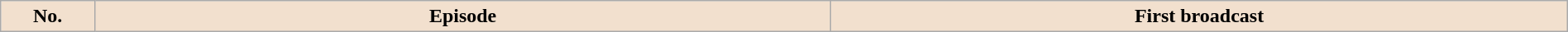<table class="wikitable plainrowheaders" style="width:100%; margin:auto; background:#fff;">
<tr>
<th style="background: #f2e0ce; width:6%;">No.</th>
<th style="background: #f2e0ce; width:47%;">Episode</th>
<th style="background: #f2e0ce; width:47%;">First broadcast<br>



</th>
</tr>
</table>
